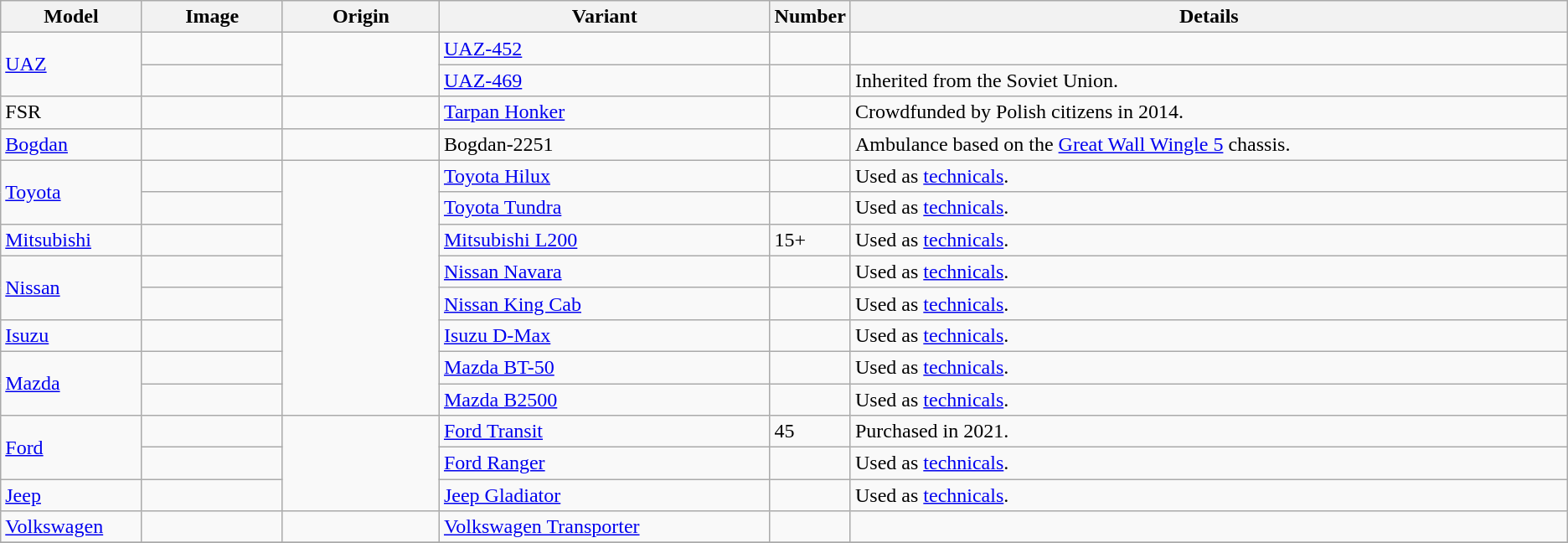<table class="wikitable">
<tr>
<th style="width:9%;">Model</th>
<th style="width:9%;">Image</th>
<th style="width:10%;">Origin</th>
<th>Variant</th>
<th style="width:5%;">Number</th>
<th>Details</th>
</tr>
<tr>
<td rowspan="2"><a href='#'>UAZ</a></td>
<td></td>
<td rowspan="2"></td>
<td><a href='#'>UAZ-452</a></td>
<td></td>
<td></td>
</tr>
<tr>
<td></td>
<td><a href='#'>UAZ-469</a></td>
<td></td>
<td>Inherited from the Soviet Union.</td>
</tr>
<tr>
<td>FSR</td>
<td></td>
<td></td>
<td><a href='#'>Tarpan Honker</a></td>
<td></td>
<td>Crowdfunded by Polish citizens in 2014.</td>
</tr>
<tr>
<td><a href='#'>Bogdan</a></td>
<td></td>
<td></td>
<td>Bogdan-2251</td>
<td></td>
<td>Ambulance based on the <a href='#'>Great Wall Wingle 5</a> chassis.</td>
</tr>
<tr>
<td rowspan="2"><a href='#'>Toyota</a></td>
<td></td>
<td rowspan="8"></td>
<td><a href='#'>Toyota Hilux</a></td>
<td></td>
<td>Used as <a href='#'>technicals</a>.</td>
</tr>
<tr>
<td></td>
<td><a href='#'>Toyota Tundra</a></td>
<td></td>
<td>Used as <a href='#'>technicals</a>.</td>
</tr>
<tr>
<td><a href='#'>Mitsubishi</a></td>
<td></td>
<td><a href='#'>Mitsubishi L200</a></td>
<td>15+</td>
<td>Used as <a href='#'>technicals</a>.</td>
</tr>
<tr>
<td rowspan="2"><a href='#'>Nissan</a></td>
<td></td>
<td><a href='#'>Nissan Navara</a></td>
<td></td>
<td>Used as <a href='#'>technicals</a>.</td>
</tr>
<tr>
<td></td>
<td><a href='#'>Nissan King Cab</a></td>
<td></td>
<td>Used as <a href='#'>technicals</a>.</td>
</tr>
<tr>
<td><a href='#'>Isuzu</a></td>
<td></td>
<td><a href='#'>Isuzu D-Max</a></td>
<td></td>
<td>Used as <a href='#'>technicals</a>.</td>
</tr>
<tr>
<td rowspan="2"><a href='#'>Mazda</a></td>
<td></td>
<td><a href='#'>Mazda BT-50</a></td>
<td></td>
<td>Used as <a href='#'>technicals</a>.</td>
</tr>
<tr>
<td></td>
<td><a href='#'>Mazda B2500</a></td>
<td></td>
<td>Used as <a href='#'>technicals</a>.</td>
</tr>
<tr>
<td rowspan="2"><a href='#'>Ford</a></td>
<td></td>
<td rowspan="3"></td>
<td><a href='#'>Ford Transit</a></td>
<td>45</td>
<td>Purchased in 2021.</td>
</tr>
<tr>
<td></td>
<td><a href='#'>Ford Ranger</a></td>
<td></td>
<td>Used as <a href='#'>technicals</a>.</td>
</tr>
<tr>
<td><a href='#'>Jeep</a></td>
<td></td>
<td><a href='#'>Jeep Gladiator</a></td>
<td></td>
<td>Used as <a href='#'>technicals</a>.</td>
</tr>
<tr>
<td><a href='#'>Volkswagen</a></td>
<td></td>
<td></td>
<td><a href='#'>Volkswagen Transporter</a></td>
<td></td>
<td></td>
</tr>
<tr>
</tr>
</table>
